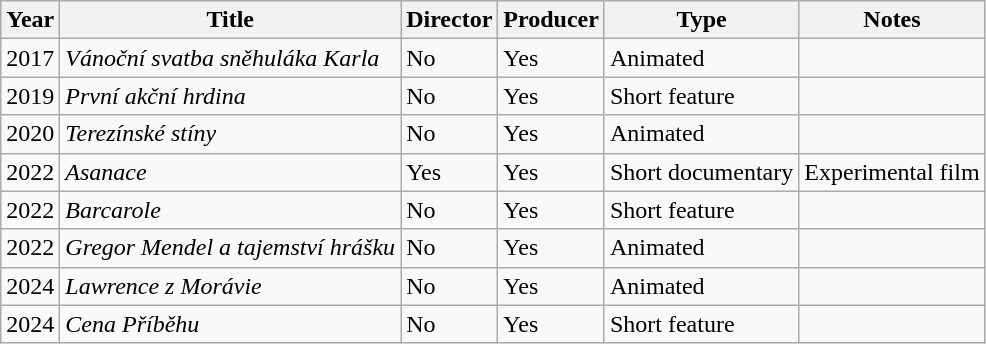<table class="wikitable">
<tr>
<th>Year</th>
<th>Title</th>
<th>Director</th>
<th>Producer</th>
<th>Type</th>
<th>Notes</th>
</tr>
<tr>
<td>2017</td>
<td><em>Vánoční svatba sněhuláka Karla</em></td>
<td>No</td>
<td>Yes</td>
<td>Animated</td>
<td></td>
</tr>
<tr>
<td>2019</td>
<td><em>První akční hrdina</em></td>
<td>No</td>
<td>Yes</td>
<td>Short feature</td>
<td></td>
</tr>
<tr>
<td>2020</td>
<td><em>Terezínské stíny</em></td>
<td>No</td>
<td>Yes</td>
<td>Animated</td>
<td></td>
</tr>
<tr>
<td>2022</td>
<td><em>Asanace</em></td>
<td>Yes</td>
<td>Yes</td>
<td>Short documentary</td>
<td>Experimental film</td>
</tr>
<tr>
<td>2022</td>
<td><em>Barcarole</em></td>
<td>No</td>
<td>Yes</td>
<td>Short feature</td>
<td></td>
</tr>
<tr>
<td>2022</td>
<td><em>Gregor Mendel a tajemství hrášku</em></td>
<td>No</td>
<td>Yes</td>
<td>Animated</td>
<td></td>
</tr>
<tr>
<td>2024</td>
<td><em>Lawrence z Morávie</em></td>
<td>No</td>
<td>Yes</td>
<td>Animated</td>
<td></td>
</tr>
<tr>
<td>2024</td>
<td><em>Cena Příběhu</em></td>
<td>No</td>
<td>Yes</td>
<td>Short feature</td>
<td></td>
</tr>
</table>
